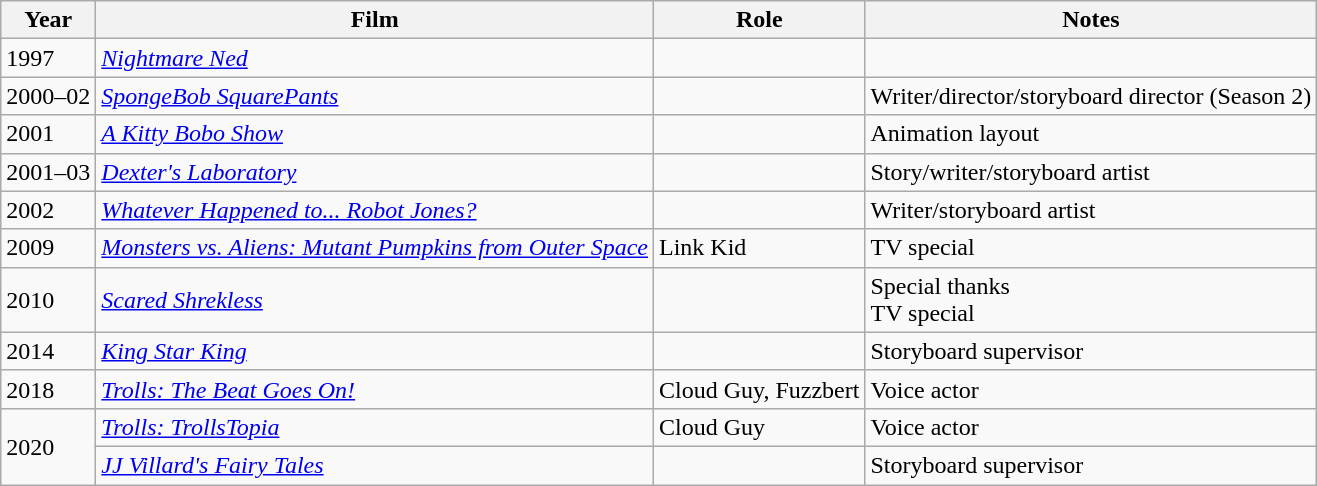<table class="wikitable" style="font-size: 100%;">
<tr>
<th>Year</th>
<th>Film</th>
<th>Role</th>
<th>Notes</th>
</tr>
<tr>
<td>1997</td>
<td><em><a href='#'>Nightmare Ned</a></em></td>
<td></td>
</tr>
<tr>
<td>2000–02</td>
<td><em><a href='#'>SpongeBob SquarePants</a></em></td>
<td></td>
<td>Writer/director/storyboard director (Season 2)</td>
</tr>
<tr>
<td>2001</td>
<td><em><a href='#'>A Kitty Bobo Show</a></em></td>
<td></td>
<td>Animation layout</td>
</tr>
<tr>
<td>2001–03</td>
<td><em><a href='#'>Dexter's Laboratory</a></em></td>
<td></td>
<td>Story/writer/storyboard artist</td>
</tr>
<tr>
<td>2002</td>
<td><em><a href='#'>Whatever Happened to... Robot Jones?</a></em></td>
<td></td>
<td>Writer/storyboard artist</td>
</tr>
<tr>
<td>2009</td>
<td><em><a href='#'>Monsters vs. Aliens: Mutant Pumpkins from Outer Space</a></em></td>
<td>Link Kid</td>
<td>TV special</td>
</tr>
<tr>
<td>2010</td>
<td><em><a href='#'>Scared Shrekless</a></em></td>
<td></td>
<td>Special thanks<br>TV special</td>
</tr>
<tr>
<td>2014</td>
<td><em><a href='#'>King Star King</a></em></td>
<td></td>
<td>Storyboard supervisor</td>
</tr>
<tr>
<td>2018</td>
<td><em><a href='#'>Trolls: The Beat Goes On!</a></em></td>
<td>Cloud Guy, Fuzzbert</td>
<td>Voice actor</td>
</tr>
<tr>
<td rowspan="2">2020</td>
<td><em><a href='#'>Trolls: TrollsTopia</a></em></td>
<td>Cloud Guy</td>
<td>Voice actor</td>
</tr>
<tr>
<td><em><a href='#'>JJ Villard's Fairy Tales</a></em></td>
<td></td>
<td>Storyboard supervisor</td>
</tr>
</table>
